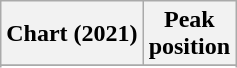<table class="wikitable sortable plainrowheaders" style="text-align:center">
<tr>
<th scope="col">Chart (2021)</th>
<th scope="col">Peak<br>position</th>
</tr>
<tr>
</tr>
<tr>
</tr>
<tr>
</tr>
</table>
